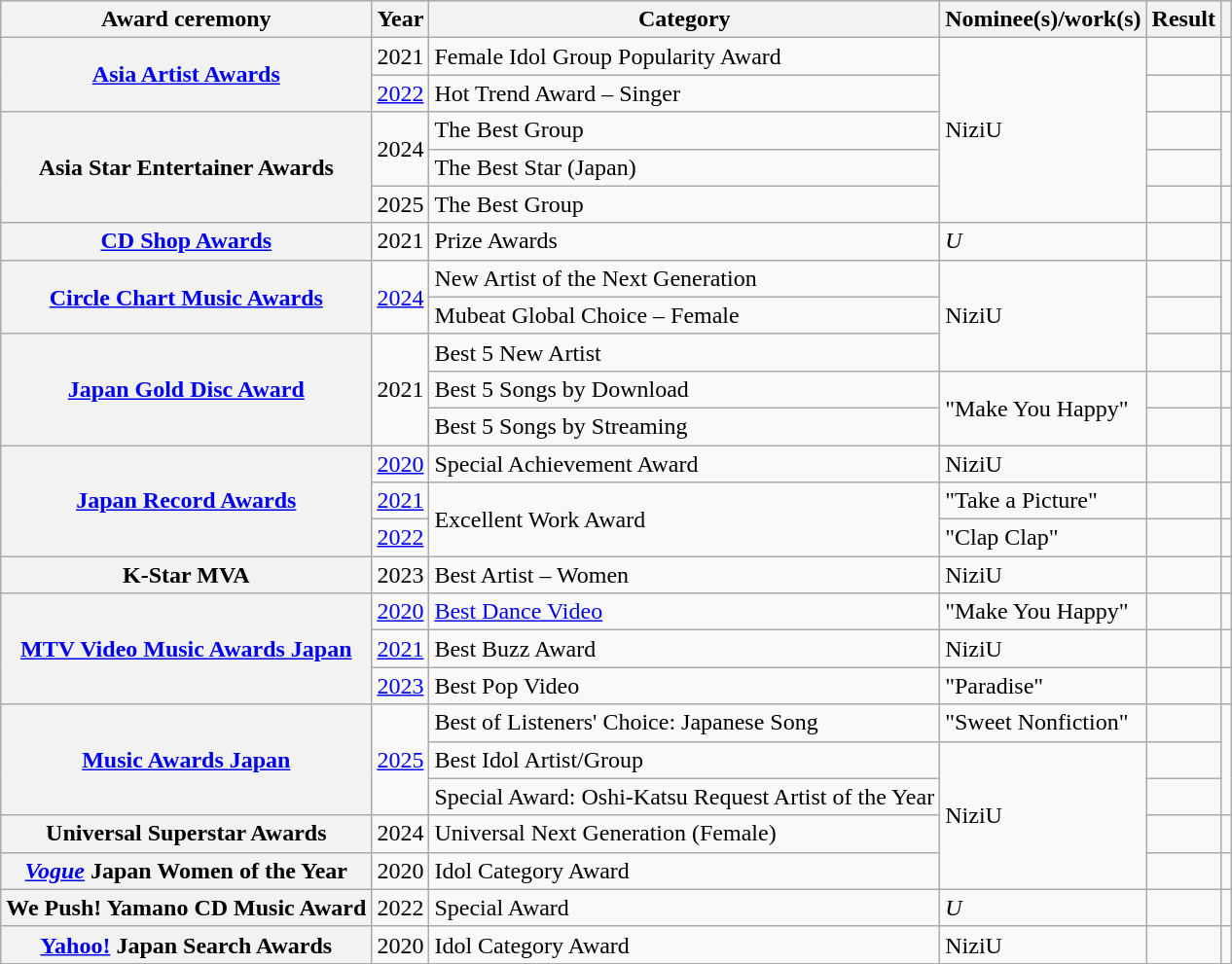<table class="wikitable sortable plainrowheaders">
<tr style="background:#ccc; text-align:center;">
<th scope="col">Award ceremony</th>
<th scope="col">Year</th>
<th scope="col">Category</th>
<th scope="col">Nominee(s)/work(s)</th>
<th scope="col">Result</th>
<th scope="col" class="unsortable"></th>
</tr>
<tr>
<th scope="row"  rowspan="2"><a href='#'>Asia Artist Awards</a></th>
<td rowspan="1" style="text-align:center;">2021</td>
<td>Female Idol Group Popularity Award</td>
<td rowspan="5">NiziU</td>
<td></td>
<td style="text-align:center"></td>
</tr>
<tr>
<td rowspan="1" style="text-align:center"><a href='#'>2022</a></td>
<td>Hot Trend Award – Singer</td>
<td></td>
<td style="text-align:center"></td>
</tr>
<tr>
<th scope="row" rowspan="3">Asia Star Entertainer Awards</th>
<td style="text-align:center" rowspan="2">2024</td>
<td>The Best Group</td>
<td></td>
<td style="text-align:center" rowspan="2"></td>
</tr>
<tr>
<td>The Best Star (Japan)</td>
<td></td>
</tr>
<tr>
<td style="text-align:center">2025</td>
<td style="text-align:left">The Best Group</td>
<td></td>
<td style="text-align:center"></td>
</tr>
<tr>
<th scope="row"><a href='#'>CD Shop Awards</a></th>
<td style="text-align:center;">2021</td>
<td>Prize Awards</td>
<td><em>U</em></td>
<td></td>
<td style="text-align:center"></td>
</tr>
<tr>
<th scope="row" rowspan="2"><a href='#'>Circle Chart Music Awards</a></th>
<td rowspan="2" style="text-align:center;"><a href='#'>2024</a></td>
<td style="text-align:left">New Artist of the Next Generation</td>
<td rowspan="3">NiziU</td>
<td></td>
<td style="text-align:center;" rowspan="2"></td>
</tr>
<tr>
<td style="text-align:left">Mubeat Global Choice – Female</td>
<td></td>
</tr>
<tr>
<th scope="row" rowspan="3"><a href='#'>Japan Gold Disc Award</a></th>
<td rowspan="3" style="text-align:center;">2021</td>
<td>Best 5 New Artist</td>
<td></td>
<td style="text-align:center;"></td>
</tr>
<tr>
<td>Best 5 Songs by Download</td>
<td rowspan="2">"Make You Happy"</td>
<td></td>
<td style="text-align:center;"></td>
</tr>
<tr>
<td>Best 5 Songs by Streaming</td>
<td></td>
<td style="text-align:center;"></td>
</tr>
<tr>
<th scope="row" rowspan="3"><a href='#'>Japan Record Awards</a></th>
<td style="text-align:center;"><a href='#'>2020</a></td>
<td>Special Achievement Award</td>
<td>NiziU</td>
<td></td>
<td style="text-align:center;"></td>
</tr>
<tr>
<td style="text-align:center;"><a href='#'>2021</a></td>
<td rowspan="2">Excellent Work Award</td>
<td>"Take a Picture"</td>
<td></td>
<td style="text-align:center"></td>
</tr>
<tr>
<td style="text-align:center;"><a href='#'>2022</a></td>
<td>"Clap Clap"</td>
<td></td>
<td style="text-align:center"></td>
</tr>
<tr>
<th scope="row">K-Star MVA</th>
<td style="text-align:center;">2023</td>
<td>Best Artist – Women</td>
<td>NiziU</td>
<td></td>
<td style="text-align:center;"></td>
</tr>
<tr>
<th scope="row" rowspan="3"><a href='#'>MTV Video Music Awards Japan</a></th>
<td style="text-align:center;"><a href='#'>2020</a></td>
<td><a href='#'>Best Dance Video</a></td>
<td>"Make You Happy"</td>
<td></td>
<td style="text-align:center;"></td>
</tr>
<tr>
<td style="text-align:center;"><a href='#'>2021</a></td>
<td>Best Buzz Award</td>
<td>NiziU</td>
<td></td>
<td style="text-align:center"></td>
</tr>
<tr>
<td style="text-align:center;"><a href='#'>2023</a></td>
<td>Best Pop Video</td>
<td>"Paradise"</td>
<td></td>
<td style="text-align:center"></td>
</tr>
<tr>
<th rowspan="3" scope="row"><a href='#'>Music Awards Japan</a></th>
<td rowspan="3" style="text-align:center"><a href='#'>2025</a></td>
<td>Best of Listeners' Choice: Japanese Song</td>
<td>"Sweet Nonfiction"</td>
<td></td>
<td rowspan="3" style="text-align:center"></td>
</tr>
<tr>
<td>Best Idol Artist/Group</td>
<td rowspan="4">NiziU</td>
<td></td>
</tr>
<tr>
<td>Special Award: Oshi-Katsu Request Artist of the Year</td>
<td></td>
</tr>
<tr>
<th scope="row">Universal Superstar Awards</th>
<td style="text-align:center">2024</td>
<td>Universal Next Generation (Female)</td>
<td></td>
<td style="text-align:center"></td>
</tr>
<tr>
<th scope="row"><em><a href='#'>Vogue</a></em> Japan Women of the Year</th>
<td style="text-align:center;">2020</td>
<td>Idol Category Award</td>
<td></td>
<td style="text-align:center;"></td>
</tr>
<tr>
<th scope="row">We Push! Yamano CD Music Award</th>
<td style="text-align:center;">2022</td>
<td>Special Award</td>
<td><em>U</em></td>
<td></td>
<td style="text-align:center"></td>
</tr>
<tr>
<th scope="row"><a href='#'>Yahoo!</a> Japan Search Awards</th>
<td style="text-align:center;">2020</td>
<td>Idol Category Award</td>
<td>NiziU</td>
<td></td>
<td style="text-align:center;"></td>
</tr>
</table>
